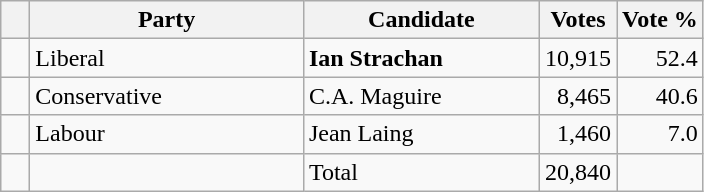<table class="wikitable">
<tr>
<th></th>
<th scope="col" width="175">Party</th>
<th scope="col" width="150">Candidate</th>
<th>Votes</th>
<th>Vote %</th>
</tr>
<tr>
<td>   </td>
<td>Liberal</td>
<td><strong>Ian Strachan</strong></td>
<td align=right>10,915</td>
<td align=right>52.4</td>
</tr>
<tr>
<td>   </td>
<td>Conservative</td>
<td>C.A. Maguire</td>
<td align=right>8,465</td>
<td align=right>40.6</td>
</tr>
<tr>
<td>   </td>
<td>Labour</td>
<td>Jean Laing</td>
<td align=right>1,460</td>
<td align=right>7.0</td>
</tr>
<tr>
<td></td>
<td></td>
<td>Total</td>
<td align=right>20,840</td>
<td></td>
</tr>
</table>
